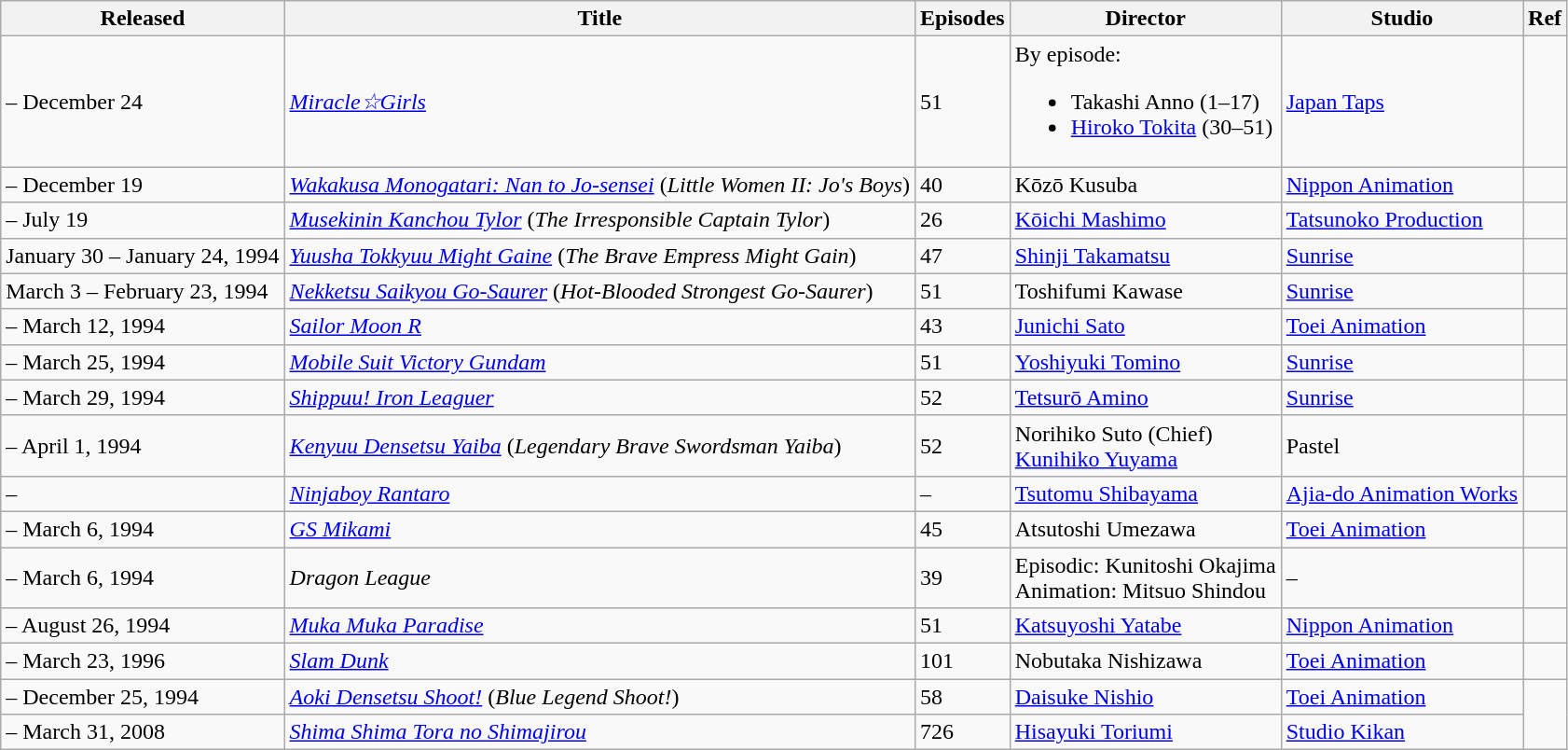<table class="wikitable sortable" border="1">
<tr>
<th>Released</th>
<th>Title</th>
<th>Episodes</th>
<th>Director</th>
<th>Studio</th>
<th>Ref</th>
</tr>
<tr>
<td> – December 24</td>
<td><em><a href='#'>Miracle☆Girls</a></em></td>
<td>51</td>
<td>By episode:<br><ul><li>Takashi Anno (1–17)</li><li><a href='#'>Hiroko Tokita</a> (30–51)</li></ul></td>
<td><a href='#'>Japan Taps</a></td>
<td></td>
</tr>
<tr>
<td> – December 19</td>
<td><em><a href='#'>Wakakusa Monogatari: Nan to Jo-sensei</a></em> (<em>Little Women II: Jo's Boys</em>)</td>
<td>40</td>
<td>Kōzō Kusuba</td>
<td><a href='#'>Nippon Animation</a></td>
<td></td>
</tr>
<tr>
<td> – July 19</td>
<td><em><a href='#'>Musekinin Kanchou Tylor</a></em> (<em>The Irresponsible Captain Tylor</em>)</td>
<td>26</td>
<td><a href='#'>Kōichi Mashimo</a></td>
<td><a href='#'>Tatsunoko Production</a></td>
<td></td>
</tr>
<tr>
<td>January 30 – January 24, 1994</td>
<td><em><a href='#'>Yuusha Tokkyuu Might Gaine</a></em> (<em>The Brave Empress Might Gain</em>)</td>
<td>47</td>
<td><a href='#'>Shinji Takamatsu</a></td>
<td><a href='#'>Sunrise</a></td>
<td></td>
</tr>
<tr>
<td>March 3 – February 23, 1994</td>
<td><em><a href='#'>Nekketsu Saikyou Go-Saurer</a></em> (<em>Hot-Blooded Strongest Go-Saurer</em>)</td>
<td>51</td>
<td>Toshifumi Kawase</td>
<td><a href='#'>Sunrise</a></td>
<td></td>
</tr>
<tr>
<td> – March 12, 1994</td>
<td><em><a href='#'>Sailor Moon R</a></em></td>
<td>43</td>
<td><a href='#'>Junichi Sato</a></td>
<td><a href='#'>Toei Animation</a></td>
<td></td>
</tr>
<tr>
<td> – March 25, 1994</td>
<td><em><a href='#'>Mobile Suit Victory Gundam</a></em></td>
<td>51</td>
<td><a href='#'>Yoshiyuki Tomino</a></td>
<td><a href='#'>Sunrise</a></td>
<td></td>
</tr>
<tr>
<td> – March 29, 1994</td>
<td><em><a href='#'>Shippuu! Iron Leaguer</a></em></td>
<td>52</td>
<td><a href='#'>Tetsurō Amino</a></td>
<td><a href='#'>Sunrise</a></td>
<td></td>
</tr>
<tr>
<td> – April 1, 1994</td>
<td><em><a href='#'>Kenyuu Densetsu Yaiba</a></em> (<em>Legendary Brave Swordsman Yaiba</em>)</td>
<td>52</td>
<td>Norihiko Suto (Chief)<br><a href='#'>Kunihiko Yuyama</a></td>
<td>Pastel</td>
<td></td>
</tr>
<tr>
<td> –</td>
<td><em><a href='#'>Ninjaboy Rantaro</a></em></td>
<td>–</td>
<td><a href='#'>Tsutomu Shibayama</a></td>
<td><a href='#'>Ajia-do Animation Works</a></td>
<td></td>
</tr>
<tr>
<td> – March 6, 1994</td>
<td><a href='#'><em>GS Mikami</em></a></td>
<td>45</td>
<td>Atsutoshi Umezawa</td>
<td><a href='#'>Toei Animation</a></td>
<td></td>
</tr>
<tr>
<td> – March 6, 1994</td>
<td><em>Dragon League</em></td>
<td>39</td>
<td>Episodic: Kunitoshi Okajima<br>Animation: Mitsuo Shindou</td>
<td>–</td>
<td></td>
</tr>
<tr>
<td> – August 26, 1994</td>
<td><em><a href='#'>Muka Muka Paradise</a></em></td>
<td>51</td>
<td><a href='#'>Katsuyoshi Yatabe</a></td>
<td><a href='#'>Nippon Animation</a></td>
<td></td>
</tr>
<tr>
<td> – March 23, 1996</td>
<td><em><a href='#'>Slam Dunk</a></em></td>
<td>101</td>
<td>Nobutaka Nishizawa</td>
<td><a href='#'>Toei Animation</a></td>
<td></td>
</tr>
<tr>
<td> – December 25, 1994</td>
<td><em><a href='#'>Aoki Densetsu Shoot!</a></em> (<em>Blue Legend Shoot!</em>)</td>
<td>58</td>
<td><a href='#'>Daisuke Nishio</a></td>
<td><a href='#'>Toei Animation</a></td>
</tr>
<tr>
<td> – March 31, 2008</td>
<td><em><a href='#'>Shima Shima Tora no Shimajirou</a></em></td>
<td>726</td>
<td><a href='#'>Hisayuki Toriumi</a></td>
<td><a href='#'>Studio Kikan</a></td>
</tr>
</table>
